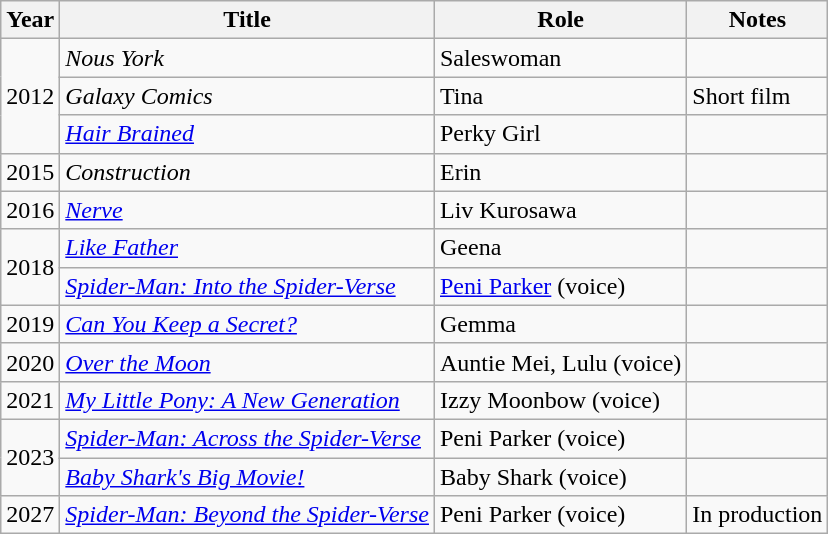<table class="wikitable sortable">
<tr>
<th>Year</th>
<th>Title</th>
<th>Role</th>
<th class="unsortable">Notes</th>
</tr>
<tr>
<td rowspan=3>2012</td>
<td><em>Nous York</em></td>
<td>Saleswoman</td>
<td></td>
</tr>
<tr>
<td><em>Galaxy Comics</em></td>
<td>Tina</td>
<td>Short film</td>
</tr>
<tr>
<td><em><a href='#'>Hair Brained</a></em></td>
<td>Perky Girl</td>
<td></td>
</tr>
<tr>
<td>2015</td>
<td><em>Construction</em></td>
<td>Erin</td>
<td></td>
</tr>
<tr>
<td>2016</td>
<td><em><a href='#'>Nerve</a></em></td>
<td>Liv Kurosawa</td>
<td></td>
</tr>
<tr>
<td rowspan=2>2018</td>
<td><em><a href='#'>Like Father</a></em></td>
<td>Geena</td>
<td></td>
</tr>
<tr>
<td><em><a href='#'>Spider-Man: Into the Spider-Verse</a></em></td>
<td><a href='#'>Peni Parker</a> (voice)</td>
<td></td>
</tr>
<tr>
<td>2019</td>
<td><em><a href='#'>Can You Keep a Secret?</a></em></td>
<td>Gemma</td>
<td></td>
</tr>
<tr>
<td>2020</td>
<td><em><a href='#'>Over the Moon</a></em></td>
<td>Auntie Mei, Lulu (voice)</td>
<td></td>
</tr>
<tr>
<td>2021</td>
<td><em><a href='#'>My Little Pony: A New Generation</a></em></td>
<td>Izzy Moonbow (voice)</td>
<td></td>
</tr>
<tr>
<td rowspan="2">2023</td>
<td><em><a href='#'>Spider-Man: Across the Spider-Verse</a></em></td>
<td>Peni Parker (voice)</td>
<td></td>
</tr>
<tr>
<td><em><a href='#'>Baby Shark's Big Movie!</a></em></td>
<td>Baby Shark (voice)</td>
<td></td>
</tr>
<tr>
<td>2027</td>
<td><em><a href='#'>Spider-Man: Beyond the Spider-Verse</a></em></td>
<td>Peni Parker (voice)</td>
<td>In production</td>
</tr>
</table>
